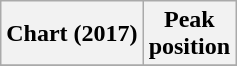<table class="wikitable sortable plainrowheaders" style="text-align:center">
<tr>
<th scope="col">Chart (2017)</th>
<th scope="col">Peak<br>position</th>
</tr>
<tr>
</tr>
</table>
